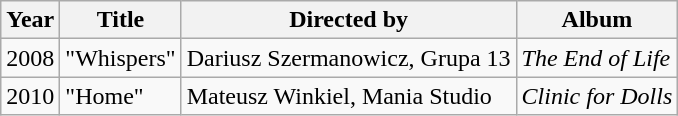<table class="wikitable">
<tr>
<th>Year</th>
<th>Title</th>
<th>Directed by</th>
<th>Album</th>
</tr>
<tr>
<td>2008</td>
<td>"Whispers"</td>
<td>Dariusz Szermanowicz, Grupa 13</td>
<td><em>The End of Life</em></td>
</tr>
<tr>
<td>2010</td>
<td>"Home"</td>
<td>Mateusz Winkiel, Mania Studio</td>
<td><em>Clinic for Dolls</em></td>
</tr>
</table>
